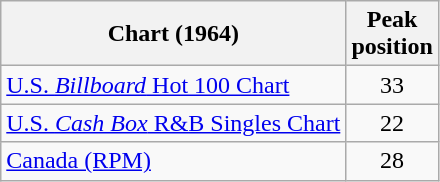<table class="wikitable">
<tr>
<th align="left">Chart (1964)</th>
<th align="center">Peak<br>position</th>
</tr>
<tr>
<td align="left"><a href='#'>U.S. <em>Billboard</em> Hot 100 Chart</a></td>
<td align="center">33</td>
</tr>
<tr>
<td align="left"><a href='#'>U.S. <em>Cash Box</em> R&B Singles Chart</a></td>
<td align="center">22</td>
</tr>
<tr>
<td align="left"><a href='#'>Canada (RPM)</a></td>
<td align="center">28</td>
</tr>
</table>
